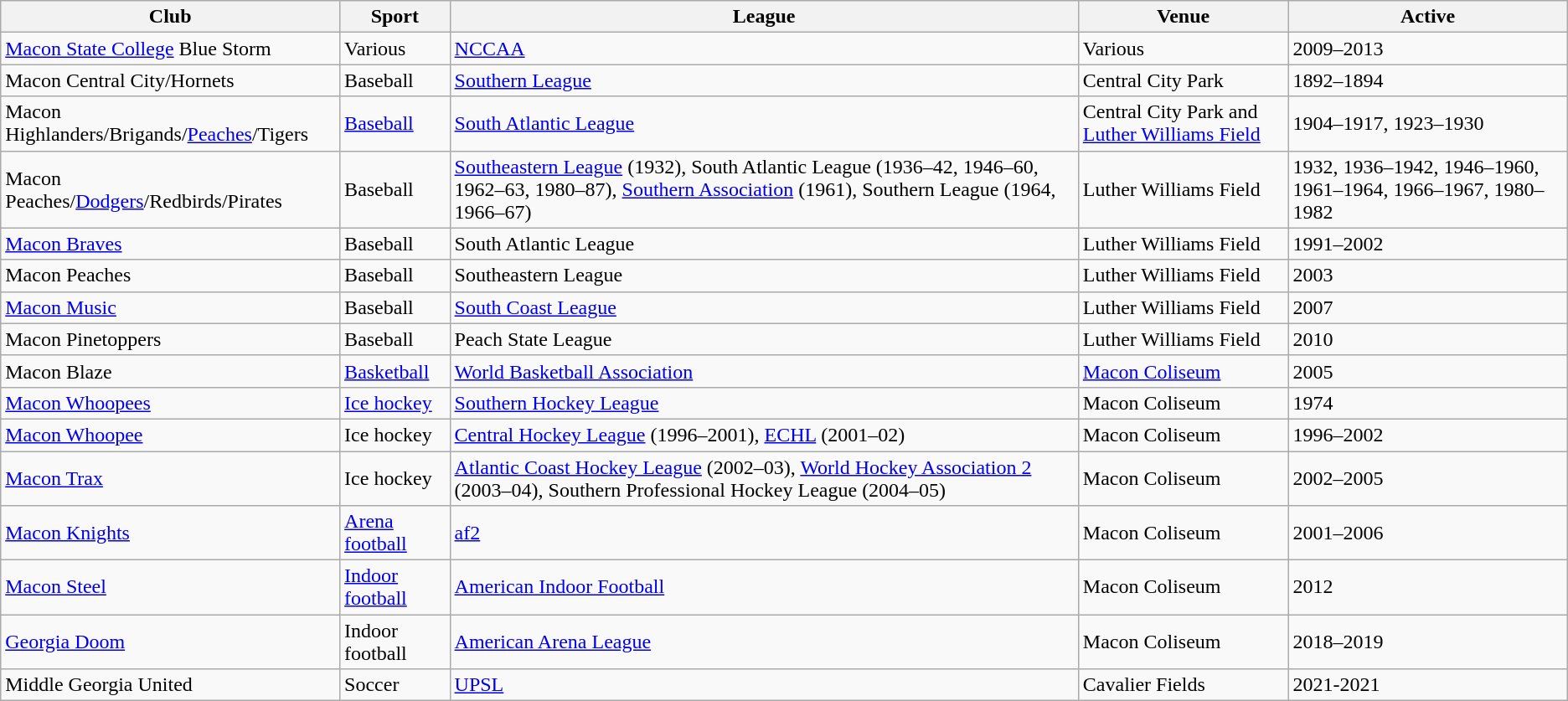<table class="wikitable">
<tr>
<th>Club</th>
<th>Sport</th>
<th>League</th>
<th>Venue</th>
<th>Active</th>
</tr>
<tr>
<td><a href='#'>Macon State College</a> Blue Storm</td>
<td>Various</td>
<td><a href='#'>NCCAA</a></td>
<td>Various</td>
<td>2009–2013</td>
</tr>
<tr>
<td>Macon Central City/Hornets</td>
<td>Baseball</td>
<td><a href='#'>Southern League</a></td>
<td>Central City Park</td>
<td>1892–1894</td>
</tr>
<tr>
<td>Macon Highlanders/Brigands/<a href='#'>Peaches</a>/Tigers</td>
<td><a href='#'>Baseball</a></td>
<td><a href='#'>South Atlantic League</a></td>
<td>Central City Park and <a href='#'>Luther Williams Field</a></td>
<td>1904–1917, 1923–1930</td>
</tr>
<tr>
<td>Macon Peaches/<a href='#'>Dodgers</a>/Redbirds/Pirates</td>
<td>Baseball</td>
<td><a href='#'>Southeastern League</a> (1932), South Atlantic League (1936–42, 1946–60, 1962–63, 1980–87), <a href='#'>Southern Association</a> (1961), Southern League (1964, 1966–67)</td>
<td>Luther Williams Field</td>
<td>1932, 1936–1942, 1946–1960, 1961–1964, 1966–1967, 1980–1982</td>
</tr>
<tr>
<td><a href='#'>Macon Braves</a></td>
<td>Baseball</td>
<td>South Atlantic League</td>
<td>Luther Williams Field</td>
<td>1991–2002</td>
</tr>
<tr>
<td>Macon Peaches</td>
<td>Baseball</td>
<td>Southeastern League</td>
<td>Luther Williams Field</td>
<td>2003</td>
</tr>
<tr>
<td><a href='#'>Macon Music</a></td>
<td>Baseball</td>
<td><a href='#'>South Coast League</a></td>
<td>Luther Williams Field</td>
<td>2007</td>
</tr>
<tr>
<td>Macon Pinetoppers</td>
<td>Baseball</td>
<td>Peach State League</td>
<td>Luther Williams Field</td>
<td>2010</td>
</tr>
<tr>
<td>Macon Blaze</td>
<td><a href='#'>Basketball</a></td>
<td><a href='#'>World Basketball Association</a></td>
<td><a href='#'>Macon Coliseum</a></td>
<td>2005</td>
</tr>
<tr>
<td><a href='#'>Macon Whoopees</a></td>
<td><a href='#'>Ice hockey</a></td>
<td><a href='#'>Southern Hockey League</a></td>
<td>Macon Coliseum</td>
<td>1974</td>
</tr>
<tr>
<td><a href='#'>Macon Whoopee</a></td>
<td>Ice hockey</td>
<td><a href='#'>Central Hockey League</a> (1996–2001), <a href='#'>ECHL</a> (2001–02)</td>
<td>Macon Coliseum</td>
<td>1996–2002</td>
</tr>
<tr>
<td><a href='#'>Macon Trax</a></td>
<td>Ice hockey</td>
<td><a href='#'>Atlantic Coast Hockey League</a> (2002–03), <a href='#'>World Hockey Association 2</a> (2003–04), Southern Professional Hockey League (2004–05)</td>
<td>Macon Coliseum</td>
<td>2002–2005</td>
</tr>
<tr>
<td><a href='#'>Macon Knights</a></td>
<td><a href='#'>Arena football</a></td>
<td><a href='#'>af2</a></td>
<td>Macon Coliseum</td>
<td>2001–2006</td>
</tr>
<tr>
<td><a href='#'>Macon Steel</a></td>
<td><a href='#'>Indoor football</a></td>
<td><a href='#'>American Indoor Football</a></td>
<td>Macon Coliseum</td>
<td>2012</td>
</tr>
<tr>
<td><a href='#'>Georgia Doom</a></td>
<td>Indoor football</td>
<td><a href='#'>American Arena League</a></td>
<td>Macon Coliseum</td>
<td>2018–2019</td>
</tr>
<tr>
<td>Middle Georgia United</td>
<td>Soccer</td>
<td><a href='#'>UPSL</a></td>
<td>Cavalier Fields</td>
<td>2021-2021</td>
</tr>
</table>
